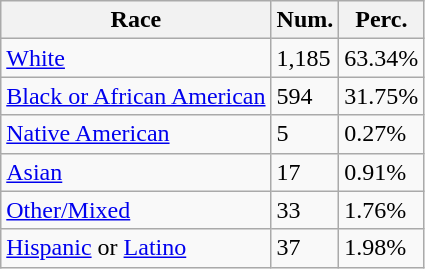<table class="wikitable">
<tr>
<th>Race</th>
<th>Num.</th>
<th>Perc.</th>
</tr>
<tr>
<td><a href='#'>White</a></td>
<td>1,185</td>
<td>63.34%</td>
</tr>
<tr>
<td><a href='#'>Black or African American</a></td>
<td>594</td>
<td>31.75%</td>
</tr>
<tr>
<td><a href='#'>Native American</a></td>
<td>5</td>
<td>0.27%</td>
</tr>
<tr>
<td><a href='#'>Asian</a></td>
<td>17</td>
<td>0.91%</td>
</tr>
<tr>
<td><a href='#'>Other/Mixed</a></td>
<td>33</td>
<td>1.76%</td>
</tr>
<tr>
<td><a href='#'>Hispanic</a> or <a href='#'>Latino</a></td>
<td>37</td>
<td>1.98%</td>
</tr>
</table>
